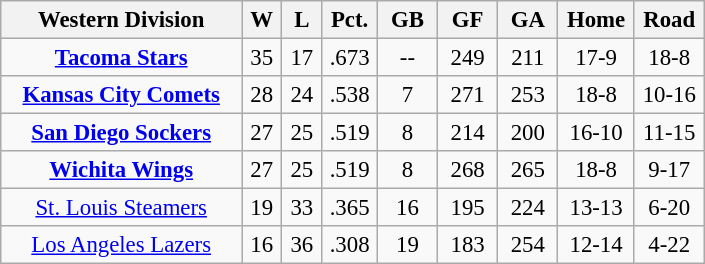<table class="wikitable" width="470" style="font-size:95%; text-align:center">
<tr>
<th width="30%">Western Division</th>
<th width="5%">W</th>
<th width="5%">L</th>
<th width="5%">Pct.</th>
<th width="7.5%">GB</th>
<th width="7.5%">GF</th>
<th width="7.5%">GA</th>
<th width="7.5%">Home</th>
<th width="7.5%">Road</th>
</tr>
<tr>
<td><strong><a href='#'>Tacoma Stars</a></strong></td>
<td>35</td>
<td>17</td>
<td>.673</td>
<td>--</td>
<td>249</td>
<td>211</td>
<td>17-9</td>
<td>18-8</td>
</tr>
<tr>
<td><strong><a href='#'>Kansas City Comets</a></strong></td>
<td>28</td>
<td>24</td>
<td>.538</td>
<td>7</td>
<td>271</td>
<td>253</td>
<td>18-8</td>
<td>10-16</td>
</tr>
<tr>
<td><strong><a href='#'>San Diego Sockers</a></strong></td>
<td>27</td>
<td>25</td>
<td>.519</td>
<td>8</td>
<td>214</td>
<td>200</td>
<td>16-10</td>
<td>11-15</td>
</tr>
<tr>
<td><strong><a href='#'>Wichita Wings</a></strong></td>
<td>27</td>
<td>25</td>
<td>.519</td>
<td>8</td>
<td>268</td>
<td>265</td>
<td>18-8</td>
<td>9-17</td>
</tr>
<tr>
<td><a href='#'>St. Louis Steamers</a></td>
<td>19</td>
<td>33</td>
<td>.365</td>
<td>16</td>
<td>195</td>
<td>224</td>
<td>13-13</td>
<td>6-20</td>
</tr>
<tr>
<td><a href='#'>Los Angeles Lazers</a></td>
<td>16</td>
<td>36</td>
<td>.308</td>
<td>19</td>
<td>183</td>
<td>254</td>
<td>12-14</td>
<td>4-22</td>
</tr>
</table>
